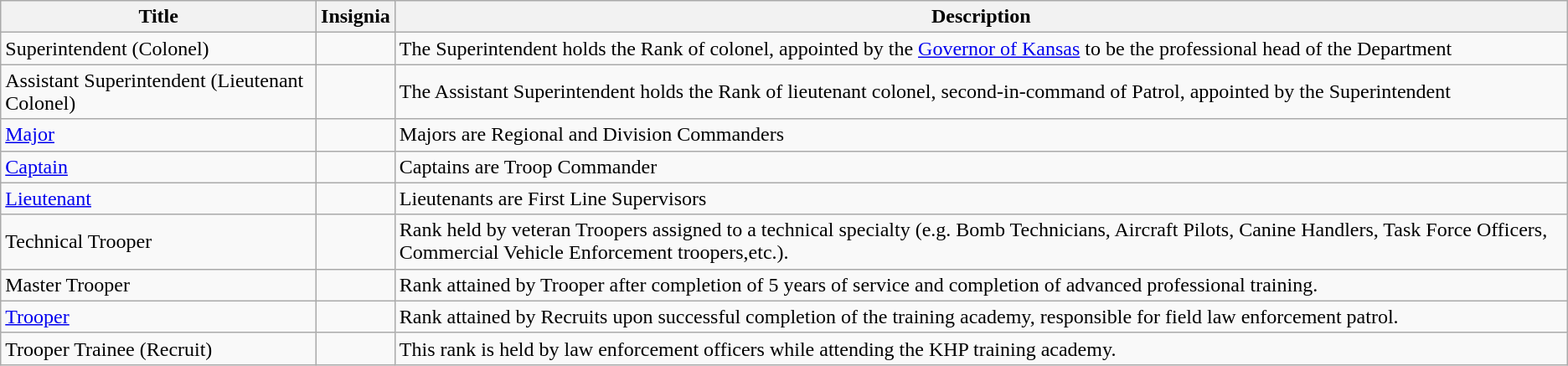<table class="wikitable">
<tr>
<th>Title</th>
<th>Insignia</th>
<th>Description</th>
</tr>
<tr>
<td>Superintendent (Colonel)</td>
<td></td>
<td>The Superintendent holds the Rank of colonel, appointed by the <a href='#'>Governor of Kansas</a> to be the professional head of the Department</td>
</tr>
<tr>
<td>Assistant Superintendent (Lieutenant Colonel)</td>
<td></td>
<td>The Assistant Superintendent holds the Rank of lieutenant colonel, second-in-command of Patrol, appointed by the Superintendent</td>
</tr>
<tr>
<td><a href='#'>Major</a></td>
<td></td>
<td>Majors are Regional and Division Commanders</td>
</tr>
<tr>
<td><a href='#'>Captain</a></td>
<td></td>
<td>Captains are Troop Commander</td>
</tr>
<tr>
<td><a href='#'>Lieutenant</a></td>
<td></td>
<td>Lieutenants are First Line Supervisors</td>
</tr>
<tr>
<td>Technical Trooper</td>
<td></td>
<td>Rank held by veteran Troopers assigned to a technical specialty (e.g. Bomb Technicians, Aircraft Pilots, Canine Handlers, Task Force Officers, Commercial Vehicle Enforcement troopers,etc.).</td>
</tr>
<tr>
<td>Master Trooper</td>
<td></td>
<td>Rank attained by Trooper after completion of 5 years of service and completion of advanced professional training.</td>
</tr>
<tr>
<td><a href='#'>Trooper</a></td>
<td></td>
<td>Rank attained by Recruits upon successful completion of the training academy, responsible for field law enforcement patrol.</td>
</tr>
<tr>
<td>Trooper Trainee (Recruit)</td>
<td></td>
<td>This rank is held by law enforcement officers while attending the KHP training academy.</td>
</tr>
</table>
